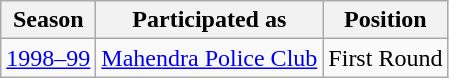<table class="wikitable">
<tr>
<th>Season</th>
<th>Participated as</th>
<th>Position</th>
</tr>
<tr>
<td><a href='#'>1998–99</a></td>
<td><a href='#'>Mahendra Police Club</a></td>
<td>First Round</td>
</tr>
</table>
